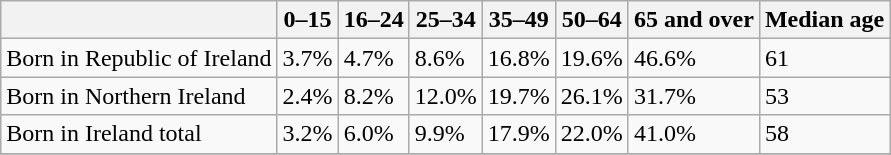<table class="wikitable">
<tr>
<th></th>
<th>0–15</th>
<th>16–24</th>
<th>25–34</th>
<th>35–49</th>
<th>50–64</th>
<th>65 and over</th>
<th>Median age</th>
</tr>
<tr>
<td>Born in Republic of Ireland</td>
<td>3.7%</td>
<td>4.7%</td>
<td>8.6%</td>
<td>16.8%</td>
<td>19.6%</td>
<td>46.6%</td>
<td>61</td>
</tr>
<tr>
<td>Born in Northern Ireland</td>
<td>2.4%</td>
<td>8.2%</td>
<td>12.0%</td>
<td>19.7%</td>
<td>26.1%</td>
<td>31.7%</td>
<td>53</td>
</tr>
<tr>
<td>Born in Ireland total</td>
<td>3.2%</td>
<td>6.0%</td>
<td>9.9%</td>
<td>17.9%</td>
<td>22.0%</td>
<td>41.0%</td>
<td>58</td>
</tr>
<tr>
</tr>
</table>
